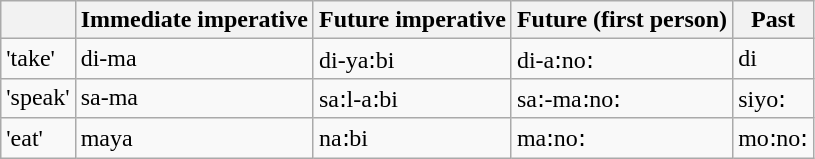<table class="wikitable">
<tr>
<th></th>
<th>Immediate imperative</th>
<th>Future imperative</th>
<th>Future (first person)</th>
<th>Past</th>
</tr>
<tr>
<td>'take'</td>
<td>di-ma</td>
<td>di-ya꞉bi</td>
<td>di-a꞉no꞉</td>
<td>di</td>
</tr>
<tr>
<td>'speak'</td>
<td>sa-ma</td>
<td>sa꞉l-a꞉bi</td>
<td>sa꞉-ma꞉no꞉</td>
<td>siyo꞉</td>
</tr>
<tr>
<td>'eat'</td>
<td>maya</td>
<td>na꞉bi</td>
<td>ma꞉no꞉</td>
<td>mo꞉no꞉</td>
</tr>
</table>
